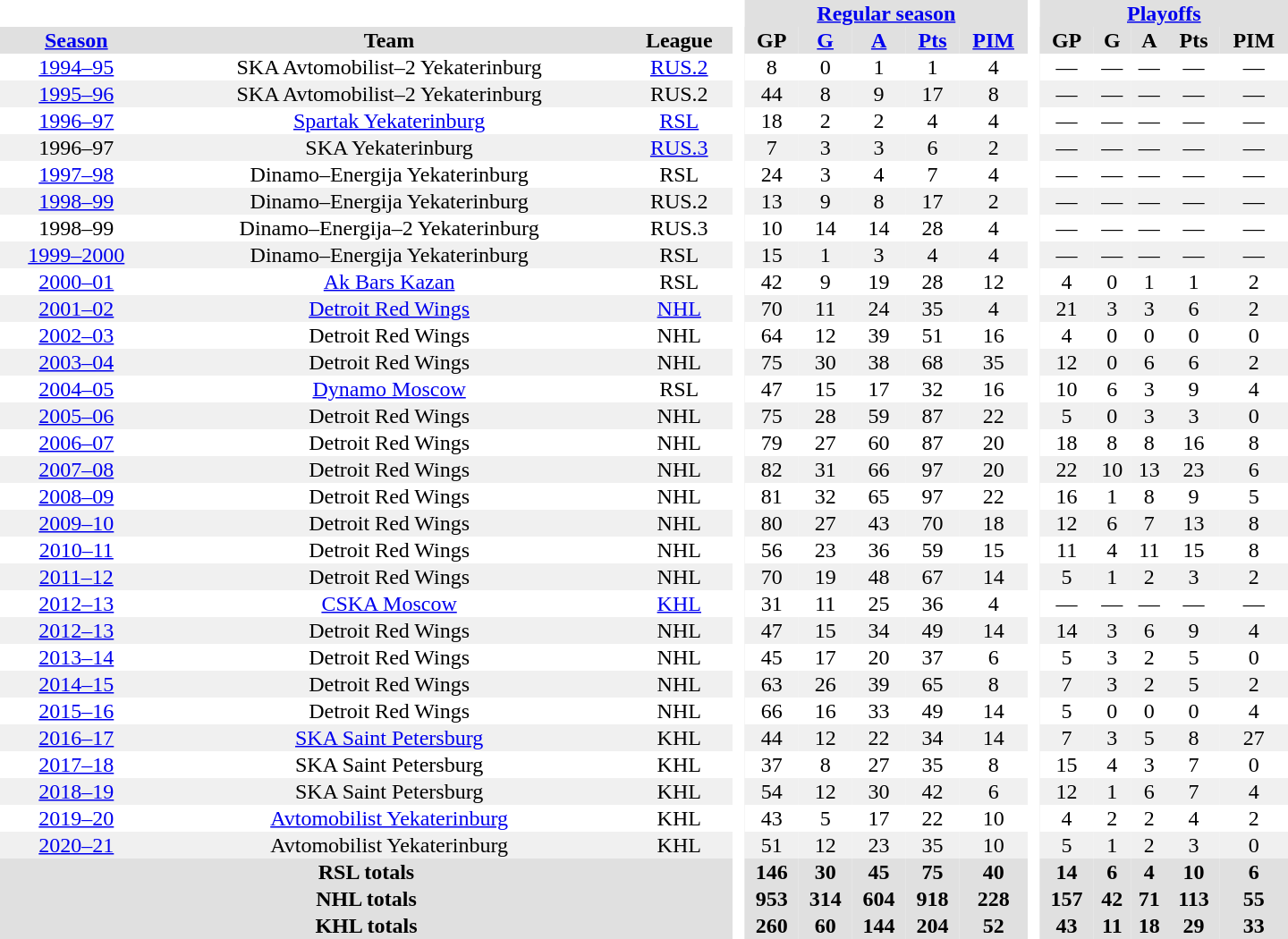<table border="0" cellpadding="1" cellspacing="0" style="text-align:center; width:60em">
<tr bgcolor="#e0e0e0">
<th colspan="3" bgcolor="#ffffff"> </th>
<th rowspan="99" bgcolor="#ffffff"> </th>
<th colspan="5"><a href='#'>Regular season</a></th>
<th rowspan="99" bgcolor="#ffffff"> </th>
<th colspan="5"><a href='#'>Playoffs</a></th>
</tr>
<tr bgcolor="#e0e0e0">
<th><a href='#'>Season</a></th>
<th>Team</th>
<th>League</th>
<th>GP</th>
<th><a href='#'>G</a></th>
<th><a href='#'>A</a></th>
<th><a href='#'>Pts</a></th>
<th><a href='#'>PIM</a></th>
<th>GP</th>
<th>G</th>
<th>A</th>
<th>Pts</th>
<th>PIM</th>
</tr>
<tr>
<td><a href='#'>1994–95</a></td>
<td>SKA Avtomobilist–2 Yekaterinburg</td>
<td><a href='#'>RUS.2</a></td>
<td>8</td>
<td>0</td>
<td>1</td>
<td>1</td>
<td>4</td>
<td>—</td>
<td>—</td>
<td>—</td>
<td>—</td>
<td>—</td>
</tr>
<tr bgcolor="#f0f0f0">
<td><a href='#'>1995–96</a></td>
<td>SKA Avtomobilist–2 Yekaterinburg</td>
<td>RUS.2</td>
<td>44</td>
<td>8</td>
<td>9</td>
<td>17</td>
<td>8</td>
<td>—</td>
<td>—</td>
<td>—</td>
<td>—</td>
<td>—</td>
</tr>
<tr>
<td><a href='#'>1996–97</a></td>
<td><a href='#'>Spartak Yekaterinburg</a></td>
<td><a href='#'>RSL</a></td>
<td>18</td>
<td>2</td>
<td>2</td>
<td>4</td>
<td>4</td>
<td>—</td>
<td>—</td>
<td>—</td>
<td>—</td>
<td>—</td>
</tr>
<tr bgcolor="#f0f0f0">
<td>1996–97</td>
<td>SKA Yekaterinburg</td>
<td><a href='#'>RUS.3</a></td>
<td>7</td>
<td>3</td>
<td>3</td>
<td>6</td>
<td>2</td>
<td>—</td>
<td>—</td>
<td>—</td>
<td>—</td>
<td>—</td>
</tr>
<tr>
<td><a href='#'>1997–98</a></td>
<td>Dinamo–Energija Yekaterinburg</td>
<td>RSL</td>
<td>24</td>
<td>3</td>
<td>4</td>
<td>7</td>
<td>4</td>
<td>—</td>
<td>—</td>
<td>—</td>
<td>—</td>
<td>—</td>
</tr>
<tr bgcolor="#f0f0f0">
<td><a href='#'>1998–99</a></td>
<td>Dinamo–Energija Yekaterinburg</td>
<td>RUS.2</td>
<td>13</td>
<td>9</td>
<td>8</td>
<td>17</td>
<td>2</td>
<td>—</td>
<td>—</td>
<td>—</td>
<td>—</td>
<td>—</td>
</tr>
<tr>
<td>1998–99</td>
<td>Dinamo–Energija–2 Yekaterinburg</td>
<td>RUS.3</td>
<td>10</td>
<td>14</td>
<td>14</td>
<td>28</td>
<td>4</td>
<td>—</td>
<td>—</td>
<td>—</td>
<td>—</td>
<td>—</td>
</tr>
<tr bgcolor="#f0f0f0">
<td><a href='#'>1999–2000</a></td>
<td>Dinamo–Energija Yekaterinburg</td>
<td>RSL</td>
<td>15</td>
<td>1</td>
<td>3</td>
<td>4</td>
<td>4</td>
<td>—</td>
<td>—</td>
<td>—</td>
<td>—</td>
<td>—</td>
</tr>
<tr>
<td><a href='#'>2000–01</a></td>
<td><a href='#'>Ak Bars Kazan</a></td>
<td>RSL</td>
<td>42</td>
<td>9</td>
<td>19</td>
<td>28</td>
<td>12</td>
<td>4</td>
<td>0</td>
<td>1</td>
<td>1</td>
<td>2</td>
</tr>
<tr bgcolor="#f0f0f0">
<td><a href='#'>2001–02</a></td>
<td><a href='#'>Detroit Red Wings</a></td>
<td><a href='#'>NHL</a></td>
<td>70</td>
<td>11</td>
<td>24</td>
<td>35</td>
<td>4</td>
<td>21</td>
<td>3</td>
<td>3</td>
<td>6</td>
<td>2</td>
</tr>
<tr>
<td><a href='#'>2002–03</a></td>
<td>Detroit Red Wings</td>
<td>NHL</td>
<td>64</td>
<td>12</td>
<td>39</td>
<td>51</td>
<td>16</td>
<td>4</td>
<td>0</td>
<td>0</td>
<td>0</td>
<td>0</td>
</tr>
<tr bgcolor="#f0f0f0">
<td><a href='#'>2003–04</a></td>
<td>Detroit Red Wings</td>
<td>NHL</td>
<td>75</td>
<td>30</td>
<td>38</td>
<td>68</td>
<td>35</td>
<td>12</td>
<td>0</td>
<td>6</td>
<td>6</td>
<td>2</td>
</tr>
<tr>
<td><a href='#'>2004–05</a></td>
<td><a href='#'>Dynamo Moscow</a></td>
<td>RSL</td>
<td>47</td>
<td>15</td>
<td>17</td>
<td>32</td>
<td>16</td>
<td>10</td>
<td>6</td>
<td>3</td>
<td>9</td>
<td>4</td>
</tr>
<tr bgcolor="#f0f0f0">
<td><a href='#'>2005–06</a></td>
<td>Detroit Red Wings</td>
<td>NHL</td>
<td>75</td>
<td>28</td>
<td>59</td>
<td>87</td>
<td>22</td>
<td>5</td>
<td>0</td>
<td>3</td>
<td>3</td>
<td>0</td>
</tr>
<tr>
<td><a href='#'>2006–07</a></td>
<td>Detroit Red Wings</td>
<td>NHL</td>
<td>79</td>
<td>27</td>
<td>60</td>
<td>87</td>
<td>20</td>
<td>18</td>
<td>8</td>
<td>8</td>
<td>16</td>
<td>8</td>
</tr>
<tr bgcolor="#f0f0f0">
<td><a href='#'>2007–08</a></td>
<td>Detroit Red Wings</td>
<td>NHL</td>
<td>82</td>
<td>31</td>
<td>66</td>
<td>97</td>
<td>20</td>
<td>22</td>
<td>10</td>
<td>13</td>
<td>23</td>
<td>6</td>
</tr>
<tr>
<td><a href='#'>2008–09</a></td>
<td>Detroit Red Wings</td>
<td>NHL</td>
<td>81</td>
<td>32</td>
<td>65</td>
<td>97</td>
<td>22</td>
<td>16</td>
<td>1</td>
<td>8</td>
<td>9</td>
<td>5</td>
</tr>
<tr bgcolor="#f0f0f0">
<td><a href='#'>2009–10</a></td>
<td>Detroit Red Wings</td>
<td>NHL</td>
<td>80</td>
<td>27</td>
<td>43</td>
<td>70</td>
<td>18</td>
<td>12</td>
<td>6</td>
<td>7</td>
<td>13</td>
<td>8</td>
</tr>
<tr>
<td><a href='#'>2010–11</a></td>
<td>Detroit Red Wings</td>
<td>NHL</td>
<td>56</td>
<td>23</td>
<td>36</td>
<td>59</td>
<td>15</td>
<td>11</td>
<td>4</td>
<td>11</td>
<td>15</td>
<td>8</td>
</tr>
<tr bgcolor="#f0f0f0">
<td><a href='#'>2011–12</a></td>
<td>Detroit Red Wings</td>
<td>NHL</td>
<td>70</td>
<td>19</td>
<td>48</td>
<td>67</td>
<td>14</td>
<td>5</td>
<td>1</td>
<td>2</td>
<td>3</td>
<td>2</td>
</tr>
<tr>
<td><a href='#'>2012–13</a></td>
<td><a href='#'>CSKA Moscow</a></td>
<td><a href='#'>KHL</a></td>
<td>31</td>
<td>11</td>
<td>25</td>
<td>36</td>
<td>4</td>
<td>—</td>
<td>—</td>
<td>—</td>
<td>—</td>
<td>—</td>
</tr>
<tr bgcolor="#f0f0f0">
<td><a href='#'>2012–13</a></td>
<td>Detroit Red Wings</td>
<td>NHL</td>
<td>47</td>
<td>15</td>
<td>34</td>
<td>49</td>
<td>14</td>
<td>14</td>
<td>3</td>
<td>6</td>
<td>9</td>
<td>4</td>
</tr>
<tr>
<td><a href='#'>2013–14</a></td>
<td>Detroit Red Wings</td>
<td>NHL</td>
<td>45</td>
<td>17</td>
<td>20</td>
<td>37</td>
<td>6</td>
<td>5</td>
<td>3</td>
<td>2</td>
<td>5</td>
<td>0</td>
</tr>
<tr bgcolor="#f0f0f0">
<td><a href='#'>2014–15</a></td>
<td>Detroit Red Wings</td>
<td>NHL</td>
<td>63</td>
<td>26</td>
<td>39</td>
<td>65</td>
<td>8</td>
<td>7</td>
<td>3</td>
<td>2</td>
<td>5</td>
<td>2</td>
</tr>
<tr>
<td><a href='#'>2015–16</a></td>
<td>Detroit Red Wings</td>
<td>NHL</td>
<td>66</td>
<td>16</td>
<td>33</td>
<td>49</td>
<td>14</td>
<td>5</td>
<td>0</td>
<td>0</td>
<td>0</td>
<td>4</td>
</tr>
<tr bgcolor="#f0f0f0">
<td><a href='#'>2016–17</a></td>
<td><a href='#'>SKA Saint Petersburg</a></td>
<td>KHL</td>
<td>44</td>
<td>12</td>
<td>22</td>
<td>34</td>
<td>14</td>
<td>7</td>
<td>3</td>
<td>5</td>
<td>8</td>
<td>27</td>
</tr>
<tr>
<td><a href='#'>2017–18</a></td>
<td>SKA Saint Petersburg</td>
<td>KHL</td>
<td>37</td>
<td>8</td>
<td>27</td>
<td>35</td>
<td>8</td>
<td>15</td>
<td>4</td>
<td>3</td>
<td>7</td>
<td>0</td>
</tr>
<tr bgcolor="#f0f0f0">
<td><a href='#'>2018–19</a></td>
<td>SKA Saint Petersburg</td>
<td>KHL</td>
<td>54</td>
<td>12</td>
<td>30</td>
<td>42</td>
<td>6</td>
<td>12</td>
<td>1</td>
<td>6</td>
<td>7</td>
<td>4</td>
</tr>
<tr>
<td><a href='#'>2019–20</a></td>
<td><a href='#'>Avtomobilist Yekaterinburg</a></td>
<td>KHL</td>
<td>43</td>
<td>5</td>
<td>17</td>
<td>22</td>
<td>10</td>
<td>4</td>
<td>2</td>
<td>2</td>
<td>4</td>
<td>2</td>
</tr>
<tr bgcolor="#f0f0f0">
<td><a href='#'>2020–21</a></td>
<td>Avtomobilist Yekaterinburg</td>
<td>KHL</td>
<td>51</td>
<td>12</td>
<td>23</td>
<td>35</td>
<td>10</td>
<td>5</td>
<td>1</td>
<td>2</td>
<td>3</td>
<td>0</td>
</tr>
<tr bgcolor="#e0e0e0">
<th colspan="3">RSL totals</th>
<th>146</th>
<th>30</th>
<th>45</th>
<th>75</th>
<th>40</th>
<th>14</th>
<th>6</th>
<th>4</th>
<th>10</th>
<th>6</th>
</tr>
<tr bgcolor="#e0e0e0">
<th colspan="3">NHL totals</th>
<th>953</th>
<th>314</th>
<th>604</th>
<th>918</th>
<th>228</th>
<th>157</th>
<th>42</th>
<th>71</th>
<th>113</th>
<th>55</th>
</tr>
<tr bgcolor="#e0e0e0">
<th colspan="3">KHL totals</th>
<th>260</th>
<th>60</th>
<th>144</th>
<th>204</th>
<th>52</th>
<th>43</th>
<th>11</th>
<th>18</th>
<th>29</th>
<th>33</th>
</tr>
</table>
